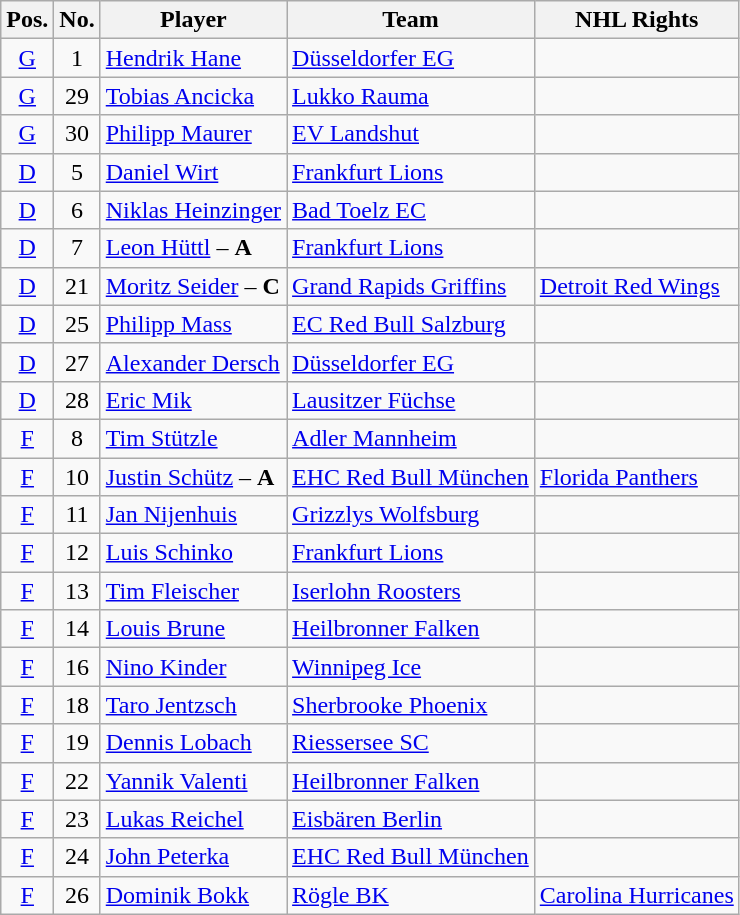<table class="wikitable sortable">
<tr>
<th>Pos.</th>
<th>No.</th>
<th>Player</th>
<th>Team</th>
<th>NHL Rights</th>
</tr>
<tr>
<td style="text-align:center;"><a href='#'>G</a></td>
<td style="text-align:center;">1</td>
<td><a href='#'>Hendrik Hane</a></td>
<td> <a href='#'>Düsseldorfer EG</a></td>
<td></td>
</tr>
<tr>
<td style="text-align:center;"><a href='#'>G</a></td>
<td style="text-align:center;">29</td>
<td><a href='#'>Tobias Ancicka</a></td>
<td> <a href='#'>Lukko Rauma</a></td>
<td></td>
</tr>
<tr>
<td style="text-align:center;"><a href='#'>G</a></td>
<td style="text-align:center;">30</td>
<td><a href='#'>Philipp Maurer</a></td>
<td> <a href='#'>EV Landshut</a></td>
<td></td>
</tr>
<tr>
<td style="text-align:center;"><a href='#'>D</a></td>
<td style="text-align:center;">5</td>
<td><a href='#'>Daniel Wirt</a></td>
<td> <a href='#'>Frankfurt Lions</a></td>
<td></td>
</tr>
<tr>
<td style="text-align:center;"><a href='#'>D</a></td>
<td style="text-align:center;">6</td>
<td><a href='#'>Niklas Heinzinger</a></td>
<td> <a href='#'>Bad Toelz EC</a></td>
<td></td>
</tr>
<tr>
<td style="text-align:center;"><a href='#'>D</a></td>
<td style="text-align:center;">7</td>
<td><a href='#'>Leon Hüttl</a> – <strong>A</strong></td>
<td> <a href='#'>Frankfurt Lions</a></td>
<td></td>
</tr>
<tr>
<td style="text-align:center;"><a href='#'>D</a></td>
<td style="text-align:center;">21</td>
<td><a href='#'>Moritz Seider</a> – <strong>C</strong></td>
<td> <a href='#'>Grand Rapids Griffins</a></td>
<td><a href='#'>Detroit Red Wings</a></td>
</tr>
<tr>
<td style="text-align:center;"><a href='#'>D</a></td>
<td style="text-align:center;">25</td>
<td><a href='#'>Philipp Mass</a></td>
<td> <a href='#'>EC Red Bull Salzburg</a></td>
<td></td>
</tr>
<tr>
<td style="text-align:center;"><a href='#'>D</a></td>
<td style="text-align:center;">27</td>
<td><a href='#'>Alexander Dersch</a></td>
<td> <a href='#'>Düsseldorfer EG</a></td>
<td></td>
</tr>
<tr>
<td style="text-align:center;"><a href='#'>D</a></td>
<td style="text-align:center;">28</td>
<td><a href='#'>Eric Mik</a></td>
<td> <a href='#'>Lausitzer Füchse</a></td>
<td></td>
</tr>
<tr>
<td style="text-align:center;"><a href='#'>F</a></td>
<td style="text-align:center;">8</td>
<td><a href='#'>Tim Stützle</a></td>
<td> <a href='#'>Adler Mannheim</a></td>
<td></td>
</tr>
<tr>
<td style="text-align:center;"><a href='#'>F</a></td>
<td style="text-align:center;">10</td>
<td><a href='#'>Justin Schütz</a> – <strong>A</strong></td>
<td> <a href='#'>EHC Red Bull München</a></td>
<td><a href='#'>Florida Panthers</a></td>
</tr>
<tr>
<td style="text-align:center;"><a href='#'>F</a></td>
<td style="text-align:center;">11</td>
<td><a href='#'>Jan Nijenhuis</a></td>
<td> <a href='#'>Grizzlys Wolfsburg</a></td>
<td></td>
</tr>
<tr>
<td style="text-align:center;"><a href='#'>F</a></td>
<td style="text-align:center;">12</td>
<td><a href='#'>Luis Schinko</a></td>
<td> <a href='#'>Frankfurt Lions</a></td>
<td></td>
</tr>
<tr>
<td style="text-align:center;"><a href='#'>F</a></td>
<td style="text-align:center;">13</td>
<td><a href='#'>Tim Fleischer</a></td>
<td> <a href='#'>Iserlohn Roosters</a></td>
<td></td>
</tr>
<tr>
<td style="text-align:center;"><a href='#'>F</a></td>
<td style="text-align:center;">14</td>
<td><a href='#'>Louis Brune</a></td>
<td> <a href='#'>Heilbronner Falken</a></td>
<td></td>
</tr>
<tr>
<td style="text-align:center;"><a href='#'>F</a></td>
<td style="text-align:center;">16</td>
<td><a href='#'>Nino Kinder</a></td>
<td> <a href='#'>Winnipeg Ice</a></td>
<td></td>
</tr>
<tr>
<td style="text-align:center;"><a href='#'>F</a></td>
<td style="text-align:center;">18</td>
<td><a href='#'>Taro Jentzsch</a></td>
<td> <a href='#'>Sherbrooke Phoenix</a></td>
<td></td>
</tr>
<tr>
<td style="text-align:center;"><a href='#'>F</a></td>
<td style="text-align:center;">19</td>
<td><a href='#'>Dennis Lobach</a></td>
<td> <a href='#'>Riessersee SC</a></td>
<td></td>
</tr>
<tr>
<td style="text-align:center;"><a href='#'>F</a></td>
<td style="text-align:center;">22</td>
<td><a href='#'>Yannik Valenti</a></td>
<td> <a href='#'>Heilbronner Falken</a></td>
<td></td>
</tr>
<tr>
<td style="text-align:center;"><a href='#'>F</a></td>
<td style="text-align:center;">23</td>
<td><a href='#'>Lukas Reichel</a></td>
<td> <a href='#'>Eisbären Berlin</a></td>
<td></td>
</tr>
<tr>
<td style="text-align:center;"><a href='#'>F</a></td>
<td style="text-align:center;">24</td>
<td><a href='#'>John Peterka</a></td>
<td> <a href='#'>EHC Red Bull München</a></td>
<td></td>
</tr>
<tr>
<td style="text-align:center;"><a href='#'>F</a></td>
<td style="text-align:center;">26</td>
<td><a href='#'>Dominik Bokk</a></td>
<td> <a href='#'>Rögle BK</a></td>
<td><a href='#'>Carolina Hurricanes</a></td>
</tr>
</table>
